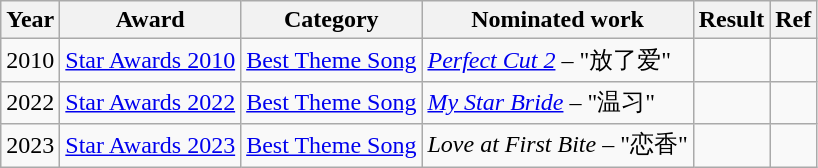<table class="wikitable sortable">
<tr>
<th>Year</th>
<th>Award</th>
<th>Category</th>
<th>Nominated work</th>
<th>Result</th>
<th class="unsortable">Ref</th>
</tr>
<tr>
<td rowspan=1>2010</td>
<td rowspan=1><a href='#'>Star Awards 2010</a></td>
<td><a href='#'>Best Theme Song</a></td>
<td><em><a href='#'>Perfect Cut 2</a></em> – "放了爱"</td>
<td></td>
<td></td>
</tr>
<tr>
<td rowspan=1>2022</td>
<td rowspan=1><a href='#'>Star Awards 2022</a></td>
<td><a href='#'>Best Theme Song</a></td>
<td><em><a href='#'>My Star Bride</a></em> – "温习"</td>
<td></td>
<td></td>
</tr>
<tr>
<td rowspan=1>2023</td>
<td rowspan=1><a href='#'>Star Awards 2023</a></td>
<td><a href='#'>Best Theme Song</a></td>
<td><em>Love at First Bite</em> – "恋香"</td>
<td></td>
<td></td>
</tr>
</table>
